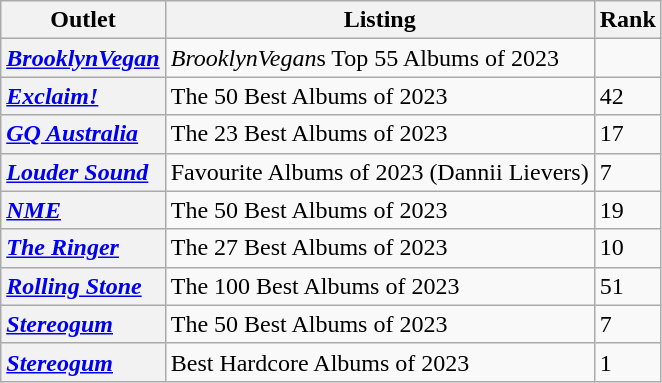<table class="wikitable">
<tr>
<th scope="col">Outlet</th>
<th scope="col">Listing</th>
<th scope="col">Rank</th>
</tr>
<tr>
<th scope="row" style="text-align:left;"><em><a href='#'>BrooklynVegan</a></em></th>
<td><em>BrooklynVegan</em>s Top 55 Albums of 2023</td>
<td></td>
</tr>
<tr>
<th scope="row" style="text-align:left;"><em><a href='#'>Exclaim!</a></em></th>
<td>The 50 Best Albums of 2023</td>
<td>42</td>
</tr>
<tr>
<th scope="row" style="text-align:left;"><em><a href='#'>GQ Australia</a></em></th>
<td>The 23 Best Albums of 2023</td>
<td>17</td>
</tr>
<tr>
<th scope="row" style="text-align:left;"><em><a href='#'>Louder Sound</a></em></th>
<td>Favourite Albums of 2023 (Dannii Lievers)</td>
<td>7</td>
</tr>
<tr>
<th scope="row" style="text-align:left;"><em><a href='#'>NME</a></em></th>
<td>The 50 Best Albums of 2023</td>
<td>19</td>
</tr>
<tr>
<th scope="col" style="text-align:left;"><em><a href='#'>The Ringer</a></em></th>
<td>The 27 Best Albums of 2023</td>
<td>10</td>
</tr>
<tr>
<th scope="row" style="text-align:left;"><em><a href='#'>Rolling Stone</a></em></th>
<td>The 100 Best Albums of 2023</td>
<td>51</td>
</tr>
<tr>
<th scope="row" style="text-align:left;"><em><a href='#'>Stereogum</a></em></th>
<td>The 50 Best Albums of 2023</td>
<td>7</td>
</tr>
<tr>
<th scope="row" style="text-align:left;"><em><a href='#'>Stereogum</a></em></th>
<td>Best Hardcore Albums of 2023</td>
<td>1</td>
</tr>
</table>
